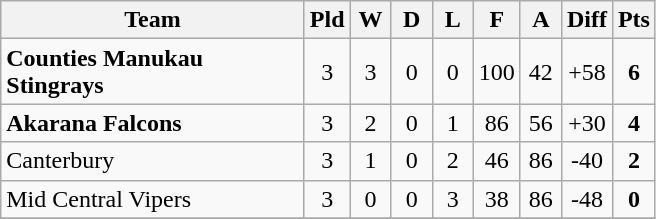<table class="wikitable" style="text-align:center;">
<tr>
<th width=195>Team</th>
<th width=20 abbr="Played">Pld</th>
<th width=20 abbr="Won">W</th>
<th width=20 abbr="Drawn">D</th>
<th width=20 abbr="Lost">L</th>
<th width=20 abbr="For">F</th>
<th width=20 abbr="Against">A</th>
<th width=20 abbr="Difference">Diff</th>
<th width=20 abbr="Points">Pts</th>
</tr>
<tr>
<td style="text-align:left;"><strong>Counties Manukau Stingrays</strong></td>
<td>3</td>
<td>3</td>
<td>0</td>
<td>0</td>
<td>100</td>
<td>42</td>
<td>+58</td>
<td><strong>6</strong></td>
</tr>
<tr>
<td style="text-align:left;"><strong>Akarana Falcons</strong></td>
<td>3</td>
<td>2</td>
<td>0</td>
<td>1</td>
<td>86</td>
<td>56</td>
<td>+30</td>
<td><strong>4</strong></td>
</tr>
<tr>
<td style="text-align:left;">Canterbury</td>
<td>3</td>
<td>1</td>
<td>0</td>
<td>2</td>
<td>46</td>
<td>86</td>
<td>-40</td>
<td><strong>2</strong></td>
</tr>
<tr>
<td style="text-align:left;">Mid Central Vipers</td>
<td>3</td>
<td>0</td>
<td>0</td>
<td>3</td>
<td>38</td>
<td>86</td>
<td>-48</td>
<td><strong>0</strong></td>
</tr>
<tr>
</tr>
</table>
